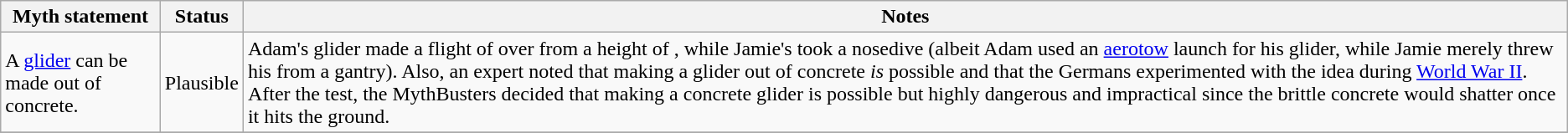<table class="wikitable plainrowheaders">
<tr>
<th>Myth statement</th>
<th>Status</th>
<th>Notes</th>
</tr>
<tr>
<td>A <a href='#'>glider</a> can be made out of concrete.</td>
<td><span> Plausible </span></td>
<td>Adam's glider made a flight of over  from a height of , while Jamie's took a nosedive (albeit Adam used an <a href='#'>aerotow</a> launch for his glider, while Jamie merely threw his from a gantry). Also, an expert noted that making a glider out of concrete <em>is</em> possible and that the Germans experimented with the idea during <a href='#'>World War II</a>. After the test, the MythBusters decided that making a concrete glider is possible but highly dangerous and impractical since the brittle concrete would shatter once it hits the ground.</td>
</tr>
<tr>
</tr>
</table>
